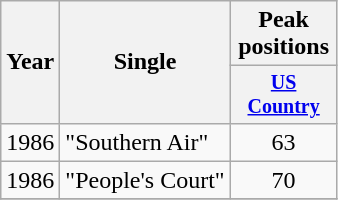<table class="wikitable" style="text-align:center;">
<tr>
<th rowspan="2">Year</th>
<th rowspan="2">Single</th>
<th colspan="1">Peak positions</th>
</tr>
<tr style="font-size:smaller;">
<th width="65"><a href='#'>US Country</a></th>
</tr>
<tr>
<td>1986</td>
<td align="left">"Southern Air"</td>
<td>63</td>
</tr>
<tr>
<td>1986</td>
<td align="left">"People's Court"</td>
<td>70</td>
</tr>
<tr>
</tr>
</table>
